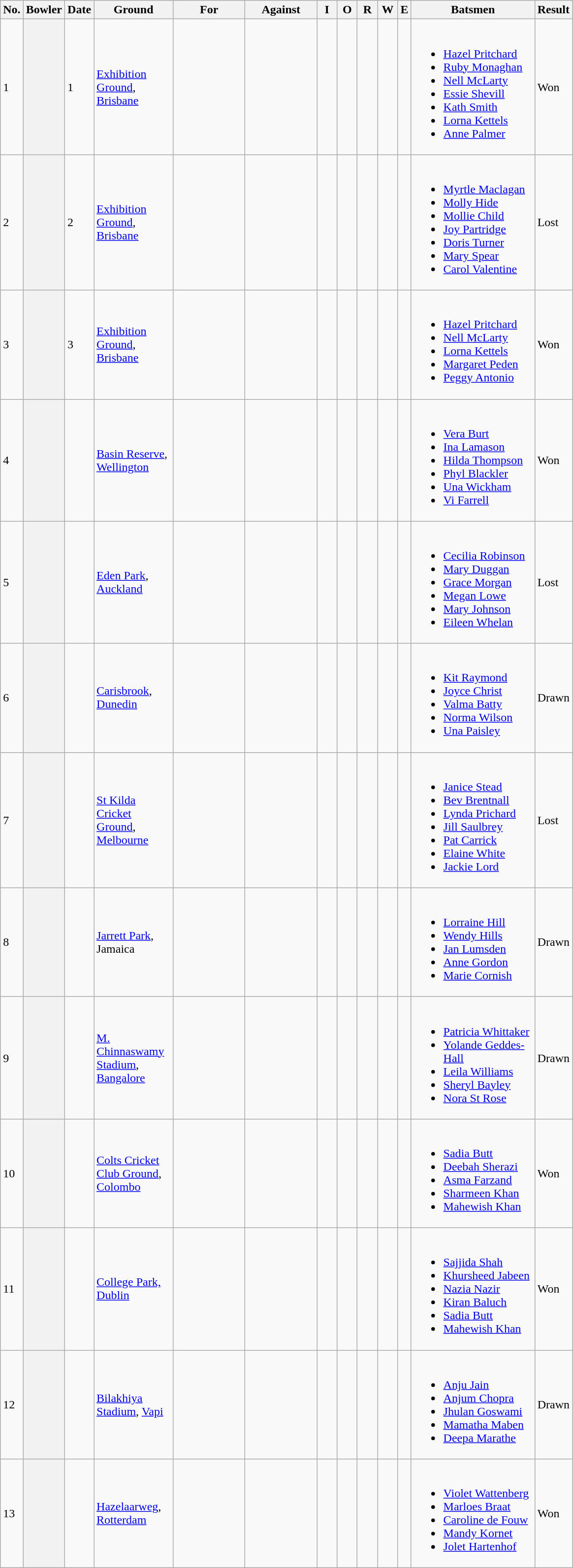<table class="wikitable plainrowheaders sortable">
<tr>
<th scope="col"; style="width:5px"; class="unsortable">No.</th>
<th scope="col; style="width:110px">Bowler</th>
<th scope="col; style="width:110px">Date</th>
<th scope="col"; style="width:100px">Ground</th>
<th scope="col"; style="width:90px">For</th>
<th scope="col"; style="width:90px">Against</th>
<th scope="col"; style="width:20px">I</th>
<th scope="col"; style="width:20px">O</th>
<th scope="col"; style="width:20px">R</th>
<th scope="col"; style="width:20px">W</th>
<th scope="col"; width:20px;">E</th>
<th scope="col"; style="width:160px"; class="unsortable">Batsmen</th>
<th scope="col"; style="width:40px">Result</th>
</tr>
<tr>
<td>1</td>
<th scope="row"></th>
<td><span>1</span></td>
<td><a href='#'>Exhibition Ground</a>, <a href='#'>Brisbane</a></td>
<td></td>
<td></td>
<td></td>
<td></td>
<td></td>
<td></td>
<td></td>
<td><br><ul><li><a href='#'>Hazel Pritchard</a></li><li><a href='#'>Ruby Monaghan</a></li><li><a href='#'>Nell McLarty</a></li><li><a href='#'>Essie Shevill</a></li><li><a href='#'>Kath Smith</a></li><li><a href='#'>Lorna Kettels</a></li><li><a href='#'>Anne Palmer</a></li></ul></td>
<td>Won</td>
</tr>
<tr>
<td>2</td>
<th scope="row"></th>
<td><span>2</span></td>
<td><a href='#'>Exhibition Ground</a>, <a href='#'>Brisbane</a></td>
<td></td>
<td></td>
<td></td>
<td></td>
<td></td>
<td></td>
<td></td>
<td><br><ul><li><a href='#'>Myrtle Maclagan</a></li><li><a href='#'>Molly Hide</a></li><li><a href='#'>Mollie Child</a></li><li><a href='#'>Joy Partridge</a></li><li><a href='#'>Doris Turner</a></li><li><a href='#'>Mary Spear</a></li><li><a href='#'>Carol Valentine</a></li></ul></td>
<td>Lost</td>
</tr>
<tr>
<td>3</td>
<th scope="row"></th>
<td><span>3</span></td>
<td><a href='#'>Exhibition Ground</a>, <a href='#'>Brisbane</a></td>
<td></td>
<td></td>
<td></td>
<td></td>
<td></td>
<td></td>
<td></td>
<td><br><ul><li><a href='#'>Hazel Pritchard</a></li><li><a href='#'>Nell McLarty</a></li><li><a href='#'>Lorna Kettels</a></li><li><a href='#'>Margaret Peden</a></li><li><a href='#'>Peggy Antonio</a></li></ul></td>
<td>Won</td>
</tr>
<tr>
<td>4</td>
<th scope="row"> </th>
<td></td>
<td><a href='#'>Basin Reserve</a>, <a href='#'>Wellington</a></td>
<td></td>
<td></td>
<td></td>
<td></td>
<td></td>
<td></td>
<td></td>
<td><br><ul><li><a href='#'>Vera Burt</a></li><li><a href='#'>Ina Lamason</a></li><li><a href='#'>Hilda Thompson</a></li><li><a href='#'>Phyl Blackler</a></li><li><a href='#'>Una Wickham</a></li><li><a href='#'>Vi Farrell</a></li></ul></td>
<td>Won</td>
</tr>
<tr>
<td>5</td>
<th scope="row"></th>
<td></td>
<td><a href='#'>Eden Park</a>, <a href='#'>Auckland</a></td>
<td></td>
<td></td>
<td></td>
<td></td>
<td></td>
<td></td>
<td></td>
<td><br><ul><li><a href='#'>Cecilia Robinson</a></li><li><a href='#'>Mary Duggan</a></li><li><a href='#'>Grace Morgan</a></li><li><a href='#'>Megan Lowe</a></li><li><a href='#'>Mary Johnson</a></li><li><a href='#'>Eileen Whelan</a></li></ul></td>
<td>Lost</td>
</tr>
<tr>
<td>6</td>
<th scope="row"></th>
<td></td>
<td><a href='#'>Carisbrook</a>, <a href='#'>Dunedin</a></td>
<td></td>
<td></td>
<td></td>
<td></td>
<td></td>
<td></td>
<td></td>
<td><br><ul><li><a href='#'>Kit Raymond</a></li><li><a href='#'>Joyce Christ</a></li><li><a href='#'>Valma Batty</a></li><li><a href='#'>Norma Wilson</a></li><li><a href='#'>Una Paisley</a></li></ul></td>
<td>Drawn</td>
</tr>
<tr>
<td>7</td>
<th scope="row"></th>
<td></td>
<td><a href='#'>St Kilda Cricket Ground</a>, <a href='#'>Melbourne</a></td>
<td></td>
<td></td>
<td></td>
<td></td>
<td></td>
<td></td>
<td></td>
<td><br><ul><li><a href='#'>Janice Stead</a></li><li><a href='#'>Bev Brentnall</a></li><li><a href='#'>Lynda Prichard</a></li><li><a href='#'>Jill Saulbrey</a></li><li><a href='#'>Pat Carrick</a></li><li><a href='#'>Elaine White</a></li><li><a href='#'>Jackie Lord</a></li></ul></td>
<td>Lost</td>
</tr>
<tr>
<td>8</td>
<th scope="row"></th>
<td></td>
<td><a href='#'>Jarrett Park</a>, Jamaica</td>
<td></td>
<td></td>
<td></td>
<td></td>
<td></td>
<td></td>
<td></td>
<td><br><ul><li><a href='#'>Lorraine Hill</a></li><li><a href='#'>Wendy Hills</a></li><li><a href='#'>Jan Lumsden</a></li><li><a href='#'>Anne Gordon</a></li><li><a href='#'>Marie Cornish</a></li></ul></td>
<td>Drawn</td>
</tr>
<tr>
<td>9</td>
<th scope="row"></th>
<td></td>
<td><a href='#'>M. Chinnaswamy Stadium</a>, <a href='#'>Bangalore</a></td>
<td></td>
<td></td>
<td></td>
<td></td>
<td></td>
<td></td>
<td></td>
<td><br><ul><li><a href='#'>Patricia Whittaker</a></li><li><a href='#'>Yolande Geddes-Hall</a></li><li><a href='#'>Leila Williams</a></li><li><a href='#'>Sheryl Bayley</a></li><li><a href='#'>Nora St Rose</a></li></ul></td>
<td>Drawn</td>
</tr>
<tr>
<td>10</td>
<th scope="row"></th>
<td></td>
<td><a href='#'>Colts Cricket Club Ground</a>, <a href='#'>Colombo</a></td>
<td></td>
<td></td>
<td></td>
<td></td>
<td></td>
<td></td>
<td></td>
<td><br><ul><li><a href='#'>Sadia Butt</a></li><li><a href='#'>Deebah Sherazi</a></li><li><a href='#'>Asma Farzand</a></li><li><a href='#'>Sharmeen Khan</a></li><li><a href='#'>Mahewish Khan</a></li></ul></td>
<td>Won</td>
</tr>
<tr>
<td>11</td>
<th scope="row"></th>
<td></td>
<td><a href='#'>College Park, Dublin</a></td>
<td></td>
<td></td>
<td></td>
<td></td>
<td></td>
<td></td>
<td></td>
<td><br><ul><li><a href='#'>Sajjida Shah</a></li><li><a href='#'>Khursheed Jabeen</a></li><li><a href='#'>Nazia Nazir</a></li><li><a href='#'>Kiran Baluch</a></li><li><a href='#'>Sadia Butt</a></li><li><a href='#'>Mahewish Khan</a></li></ul></td>
<td>Won</td>
</tr>
<tr>
<td>12</td>
<th scope="row"></th>
<td></td>
<td><a href='#'>Bilakhiya Stadium</a>, <a href='#'>Vapi</a></td>
<td></td>
<td></td>
<td></td>
<td></td>
<td></td>
<td></td>
<td></td>
<td><br><ul><li><a href='#'>Anju Jain</a></li><li><a href='#'>Anjum Chopra</a></li><li><a href='#'>Jhulan Goswami</a></li><li><a href='#'>Mamatha Maben</a></li><li><a href='#'>Deepa Marathe</a></li></ul></td>
<td>Drawn</td>
</tr>
<tr>
<td>13</td>
<th scope="row"></th>
<td></td>
<td><a href='#'>Hazelaarweg</a>, <a href='#'>Rotterdam</a></td>
<td></td>
<td></td>
<td></td>
<td></td>
<td></td>
<td></td>
<td></td>
<td><br><ul><li><a href='#'>Violet Wattenberg</a></li><li><a href='#'>Marloes Braat</a></li><li><a href='#'>Caroline de Fouw</a></li><li><a href='#'>Mandy Kornet</a></li><li><a href='#'>Jolet Hartenhof</a></li></ul></td>
<td>Won</td>
</tr>
</table>
